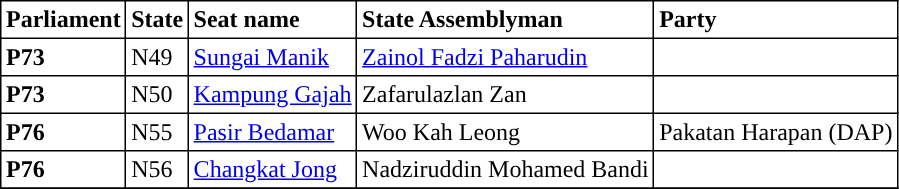<table class="toccolours sortable" border="1" cellpadding="3" style="border-collapse:collapse; text-align: left;">
<tr>
<th align="center">Parliament</th>
<th>State</th>
<th>Seat name</th>
<th>State Assemblyman</th>
<th>Party</th>
</tr>
<tr>
<th align="left">P73</th>
<td>N49</td>
<td><a href='#'>Sungai Manik</a></td>
<td><a href='#'>Zainol Fadzi Paharudin</a></td>
<td></td>
</tr>
<tr>
<th align="left">P73</th>
<td>N50</td>
<td><a href='#'>Kampung Gajah</a></td>
<td>Zafarulazlan Zan</td>
<td></td>
</tr>
<tr>
<th align="left">P76</th>
<td>N55</td>
<td><a href='#'>Pasir Bedamar</a></td>
<td>Woo Kah Leong</td>
<td>Pakatan Harapan (DAP)</td>
</tr>
<tr>
<th align="left">P76</th>
<td>N56</td>
<td><a href='#'>Changkat Jong</a></td>
<td>Nadziruddin Mohamed Bandi</td>
<td></td>
</tr>
<tr>
</tr>
</table>
